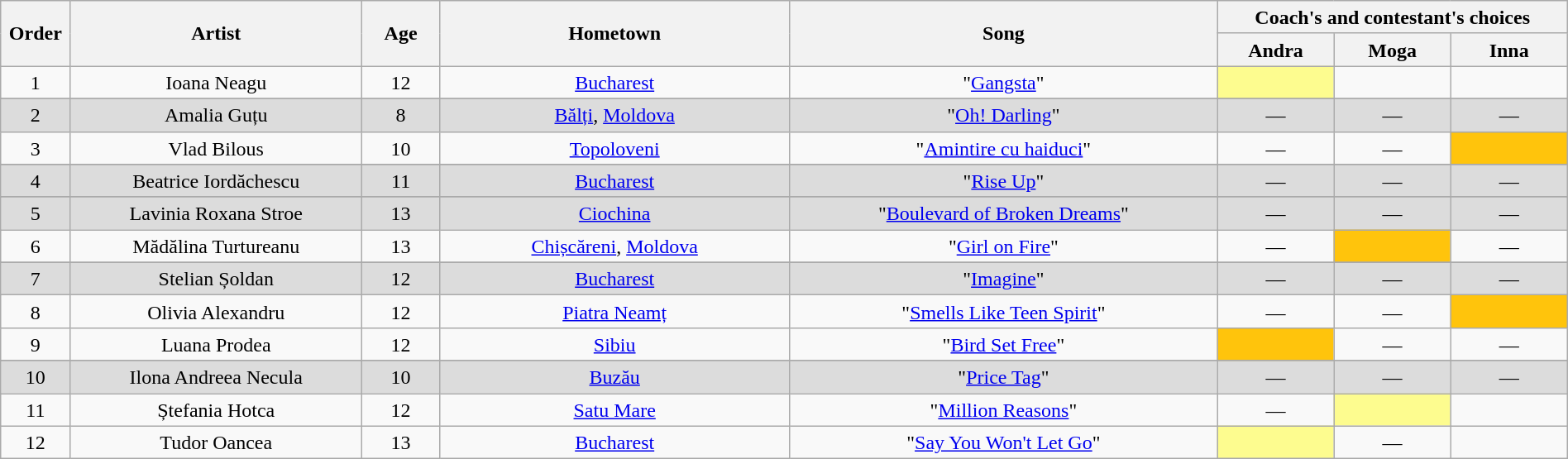<table class="wikitable" style="text-align:center; line-height:19px; width:100%;">
<tr>
<th scope="col" rowspan="2" style="width:02%;">Order</th>
<th scope="col" rowspan="2" style="width:15%;">Artist</th>
<th scope="col" rowspan="2" style="width:04%;">Age</th>
<th scope="col" rowspan="2" style="width:18%;">Hometown</th>
<th scope="col" rowspan="2" style="width:22%;">Song</th>
<th scope="col" colspan="3" style="width:18%;">Coach's and contestant's choices</th>
</tr>
<tr>
<th style="width:06%;">Andra</th>
<th style="width:06%;">Moga</th>
<th style="width:06%;">Inna</th>
</tr>
<tr>
<td>1</td>
<td>Ioana Neagu</td>
<td>12</td>
<td><a href='#'>Bucharest</a></td>
<td>"<a href='#'>Gangsta</a>"</td>
<td bgcolor="#fdfc8f"><strong></strong></td>
<td><strong></strong></td>
<td><strong></strong></td>
</tr>
<tr>
</tr>
<tr bgcolor="#dcdcdc">
<td>2</td>
<td>Amalia Guțu</td>
<td>8</td>
<td><a href='#'>Bălți</a>, <a href='#'>Moldova</a></td>
<td>"<a href='#'>Oh! Darling</a>"</td>
<td>—</td>
<td>—</td>
<td>—</td>
</tr>
<tr>
<td>3</td>
<td>Vlad Bilous</td>
<td>10</td>
<td><a href='#'>Topoloveni</a></td>
<td>"<a href='#'>Amintire cu haiduci</a>"</td>
<td>—</td>
<td>—</td>
<td bgcolor="#ffc40c"><strong></strong></td>
</tr>
<tr>
</tr>
<tr bgcolor="#dcdcdc">
<td>4</td>
<td>Beatrice Iordăchescu</td>
<td>11</td>
<td><a href='#'>Bucharest</a></td>
<td>"<a href='#'>Rise Up</a>"</td>
<td>—</td>
<td>—</td>
<td>—</td>
</tr>
<tr>
</tr>
<tr bgcolor="#dcdcdc">
<td>5</td>
<td>Lavinia Roxana Stroe</td>
<td>13</td>
<td><a href='#'>Ciochina</a></td>
<td>"<a href='#'>Boulevard of Broken Dreams</a>"</td>
<td>—</td>
<td>—</td>
<td>—</td>
</tr>
<tr>
<td>6</td>
<td>Mădălina Turtureanu</td>
<td>13</td>
<td><a href='#'>Chișcăreni</a>, <a href='#'>Moldova</a></td>
<td>"<a href='#'>Girl on Fire</a>"</td>
<td>—</td>
<td bgcolor="#ffc40c"><strong></strong></td>
<td>—</td>
</tr>
<tr>
</tr>
<tr bgcolor="#dcdcdc">
<td>7</td>
<td>Stelian Șoldan</td>
<td>12</td>
<td><a href='#'>Bucharest</a></td>
<td>"<a href='#'>Imagine</a>"</td>
<td>—</td>
<td>—</td>
<td>—</td>
</tr>
<tr>
<td>8</td>
<td>Olivia Alexandru</td>
<td>12</td>
<td><a href='#'>Piatra Neamț</a></td>
<td>"<a href='#'>Smells Like Teen Spirit</a>"</td>
<td>—</td>
<td>—</td>
<td bgcolor="#ffc40c"><strong></strong></td>
</tr>
<tr>
<td>9</td>
<td>Luana Prodea</td>
<td>12</td>
<td><a href='#'>Sibiu</a></td>
<td>"<a href='#'>Bird Set Free</a>"</td>
<td bgcolor="#ffc40c"><strong></strong></td>
<td>—</td>
<td>—</td>
</tr>
<tr>
</tr>
<tr bgcolor="#dcdcdc">
<td>10</td>
<td>Ilona Andreea Necula</td>
<td>10</td>
<td><a href='#'>Buzău</a></td>
<td>"<a href='#'>Price Tag</a>"</td>
<td>—</td>
<td>—</td>
<td>—</td>
</tr>
<tr>
<td>11</td>
<td>Ștefania Hotca</td>
<td>12</td>
<td><a href='#'>Satu Mare</a></td>
<td>"<a href='#'>Million Reasons</a>"</td>
<td>—</td>
<td bgcolor="#fdfc8f"><strong></strong></td>
<td><strong></strong></td>
</tr>
<tr>
<td>12</td>
<td>Tudor Oancea</td>
<td>13</td>
<td><a href='#'>Bucharest</a></td>
<td>"<a href='#'>Say You Won't Let Go</a>"</td>
<td bgcolor="#fdfc8f"><strong></strong></td>
<td>—</td>
<td><strong></strong></td>
</tr>
</table>
